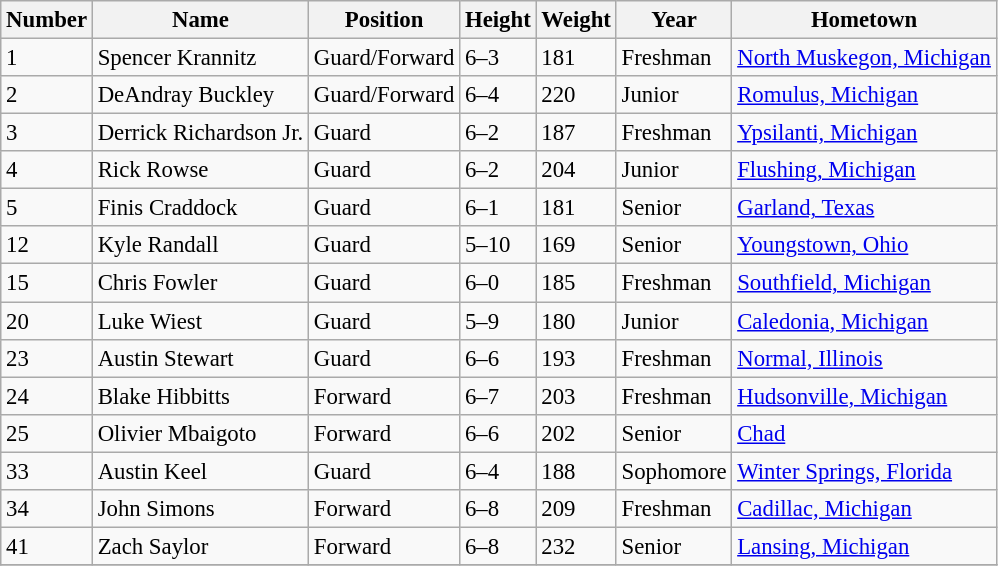<table class="wikitable" style="font-size: 95%;">
<tr>
<th>Number</th>
<th>Name</th>
<th>Position</th>
<th>Height</th>
<th>Weight</th>
<th>Year</th>
<th>Hometown</th>
</tr>
<tr>
<td>1</td>
<td>Spencer Krannitz</td>
<td>Guard/Forward</td>
<td>6–3</td>
<td>181</td>
<td>Freshman</td>
<td><a href='#'>North Muskegon, Michigan</a></td>
</tr>
<tr>
<td>2</td>
<td>DeAndray Buckley</td>
<td>Guard/Forward</td>
<td>6–4</td>
<td>220</td>
<td>Junior</td>
<td><a href='#'>Romulus, Michigan</a></td>
</tr>
<tr>
<td>3</td>
<td>Derrick Richardson Jr.</td>
<td>Guard</td>
<td>6–2</td>
<td>187</td>
<td>Freshman</td>
<td><a href='#'>Ypsilanti, Michigan</a></td>
</tr>
<tr>
<td>4</td>
<td>Rick Rowse</td>
<td>Guard</td>
<td>6–2</td>
<td>204</td>
<td>Junior</td>
<td><a href='#'>Flushing, Michigan</a></td>
</tr>
<tr>
<td>5</td>
<td>Finis Craddock</td>
<td>Guard</td>
<td>6–1</td>
<td>181</td>
<td>Senior</td>
<td><a href='#'>Garland, Texas</a></td>
</tr>
<tr>
<td>12</td>
<td>Kyle Randall</td>
<td>Guard</td>
<td>5–10</td>
<td>169</td>
<td>Senior</td>
<td><a href='#'>Youngstown, Ohio</a></td>
</tr>
<tr>
<td>15</td>
<td>Chris Fowler</td>
<td>Guard</td>
<td>6–0</td>
<td>185</td>
<td>Freshman</td>
<td><a href='#'>Southfield, Michigan</a></td>
</tr>
<tr>
<td>20</td>
<td>Luke Wiest</td>
<td>Guard</td>
<td>5–9</td>
<td>180</td>
<td>Junior</td>
<td><a href='#'>Caledonia, Michigan</a></td>
</tr>
<tr>
<td>23</td>
<td>Austin Stewart</td>
<td>Guard</td>
<td>6–6</td>
<td>193</td>
<td>Freshman</td>
<td><a href='#'>Normal, Illinois</a></td>
</tr>
<tr>
<td>24</td>
<td>Blake Hibbitts</td>
<td>Forward</td>
<td>6–7</td>
<td>203</td>
<td>Freshman</td>
<td><a href='#'>Hudsonville, Michigan</a></td>
</tr>
<tr>
<td>25</td>
<td>Olivier Mbaigoto</td>
<td>Forward</td>
<td>6–6</td>
<td>202</td>
<td>Senior</td>
<td><a href='#'>Chad</a></td>
</tr>
<tr>
<td>33</td>
<td>Austin Keel</td>
<td>Guard</td>
<td>6–4</td>
<td>188</td>
<td>Sophomore</td>
<td><a href='#'>Winter Springs, Florida</a></td>
</tr>
<tr>
<td>34</td>
<td>John Simons</td>
<td>Forward</td>
<td>6–8</td>
<td>209</td>
<td>Freshman</td>
<td><a href='#'>Cadillac, Michigan</a></td>
</tr>
<tr>
<td>41</td>
<td>Zach Saylor</td>
<td>Forward</td>
<td>6–8</td>
<td>232</td>
<td>Senior</td>
<td><a href='#'>Lansing, Michigan</a></td>
</tr>
<tr>
</tr>
</table>
